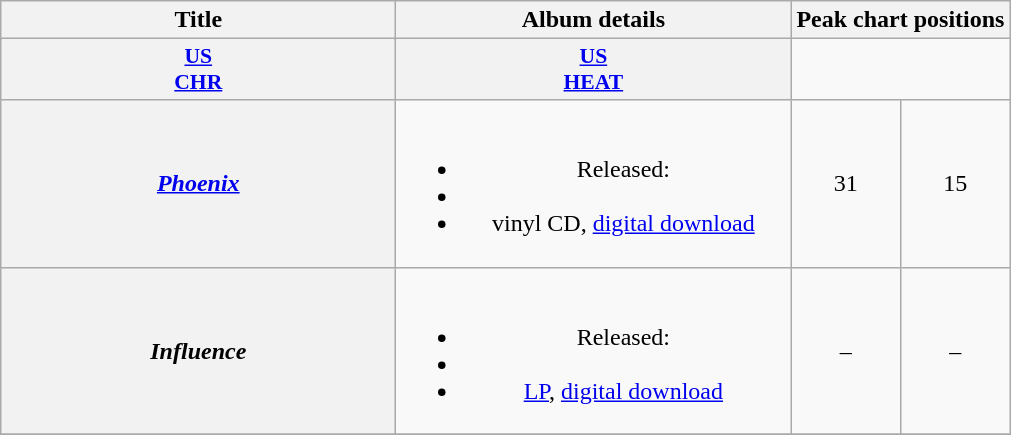<table class="wikitable plainrowheaders" style="text-align:center;">
<tr>
<th scope="col" rowspan="2" style="width:16em;">Title</th>
<th scope="col" rowspan="2" style="width:16em;">Album details</th>
<th scope="col" colspan="2">Peak chart positions</th>
</tr>
<tr>
</tr>
<tr>
<th style="width:3em; font-size:90%"><a href='#'>US<br>CHR</a></th>
<th style="width:3em; font-size:90%"><a href='#'>US<br>HEAT</a></th>
</tr>
<tr>
<th scope="row"><em><a href='#'>Phoenix</a></em></th>
<td><br><ul><li>Released: </li><li></li><li>vinyl CD, <a href='#'>digital download</a></li></ul></td>
<td>31</td>
<td>15</td>
</tr>
<tr>
<th scope="row"><em>Influence</em></th>
<td><br><ul><li>Released: </li><li></li><li><a href='#'>LP</a>, <a href='#'>digital download</a></li></ul></td>
<td>–</td>
<td>–</td>
</tr>
<tr>
</tr>
</table>
